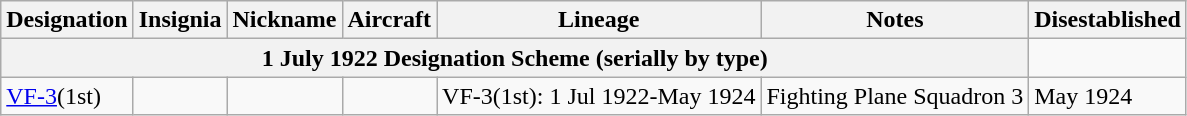<table class="wikitable">
<tr>
<th>Designation</th>
<th>Insignia</th>
<th>Nickname</th>
<th>Aircraft</th>
<th>Lineage</th>
<th>Notes</th>
<th>Disestablished</th>
</tr>
<tr>
<th colspan=6>1 July 1922 Designation Scheme (serially by type)</th>
</tr>
<tr>
<td><a href='#'>VF-3</a>(1st)</td>
<td></td>
<td></td>
<td></td>
<td style="white-space: nowrap;">VF-3(1st): 1 Jul 1922-May 1924</td>
<td>Fighting Plane Squadron 3</td>
<td>May 1924</td>
</tr>
</table>
